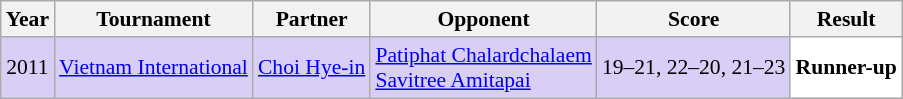<table class="sortable wikitable" style="font-size: 90%;">
<tr>
<th>Year</th>
<th>Tournament</th>
<th>Partner</th>
<th>Opponent</th>
<th>Score</th>
<th>Result</th>
</tr>
<tr style="background:#D8CEF6">
<td align="center">2011</td>
<td align="left"><a href='#'>Vietnam International</a></td>
<td align="left"> <a href='#'>Choi Hye-in</a></td>
<td align="left"> <a href='#'>Patiphat Chalardchalaem</a> <br>  <a href='#'>Savitree Amitapai</a></td>
<td align="left">19–21, 22–20, 21–23</td>
<td style="text-align:left; background:white"> <strong>Runner-up</strong></td>
</tr>
</table>
